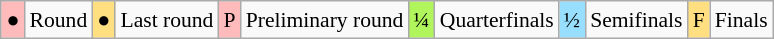<table class="wikitable" style="margin:0.5em auto; font-size:90%; line-height:1.25em; text-align:center;">
<tr>
<td bgcolor="#FFBBBB" align=center>●</td>
<td>Round</td>
<td bgcolor="#FFDF80" align=center>●</td>
<td>Last round</td>
<td bgcolor="#FFBBBB" align=center>P</td>
<td>Preliminary round</td>
<td bgcolor="#AFF55B" align=center>¼</td>
<td>Quarterfinals</td>
<td bgcolor="#97DEFF" align=center>½</td>
<td>Semifinals</td>
<td bgcolor="#FFDF80" align=center>F</td>
<td>Finals</td>
</tr>
</table>
